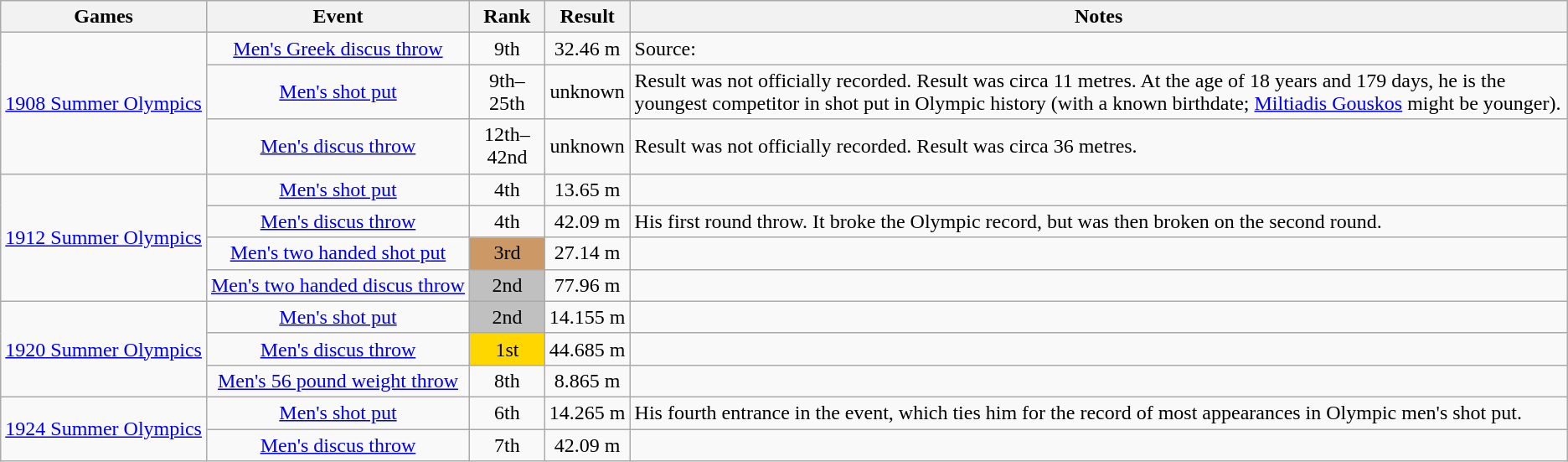<table class="wikitable" style=" text-align:center;">
<tr>
<th>Games</th>
<th>Event</th>
<th>Rank</th>
<th>Result</th>
<th>Notes</th>
</tr>
<tr>
<td style="white-space: nowrap;" rowspan=3><a href='#'>1908 Summer Olympics</a></td>
<td style="white-space: nowrap;"><a href='#'>Men's Greek discus throw</a></td>
<td>9th</td>
<td style="white-space: nowrap;">32.46 m</td>
<td align=left>Source:</td>
</tr>
<tr>
<td style="white-space: nowrap;"><a href='#'>Men's shot put</a></td>
<td>9th–25th</td>
<td style="white-space: nowrap;">unknown</td>
<td align=left>Result was not officially recorded. Result was circa 11 metres. At the age of 18 years and 179 days, he is the youngest competitor in shot put in Olympic history (with a known birthdate; <a href='#'>Miltiadis Gouskos</a> might be younger).</td>
</tr>
<tr>
<td style="white-space: nowrap;"><a href='#'>Men's discus throw</a></td>
<td>12th–42nd</td>
<td style="white-space: nowrap;">unknown</td>
<td align=left>Result was not officially recorded. Result was circa 36 metres.</td>
</tr>
<tr>
<td style="white-space: nowrap;" rowspan=4><a href='#'>1912 Summer Olympics</a></td>
<td style="white-space: nowrap;"><a href='#'>Men's shot put</a></td>
<td>4th</td>
<td style="white-space: nowrap;">13.65 m</td>
<td align=left></td>
</tr>
<tr>
<td style="white-space: nowrap;"><a href='#'>Men's discus throw</a></td>
<td>4th</td>
<td style="white-space: nowrap;">42.09 m</td>
<td align=left>His first round throw. It broke the Olympic record, but was then broken on the second round.</td>
</tr>
<tr>
<td style="white-space: nowrap;"><a href='#'>Men's two handed shot put</a></td>
<td style=background-color:#cc9966>3rd</td>
<td style="white-space: nowrap;">27.14 m</td>
<td align=left></td>
</tr>
<tr>
<td style="white-space: nowrap;"><a href='#'>Men's two handed discus throw</a></td>
<td style=background-color:silver>2nd</td>
<td style="white-space: nowrap;">77.96 m</td>
<td align=left></td>
</tr>
<tr>
<td style="white-space: nowrap;" rowspan=3><a href='#'>1920 Summer Olympics</a></td>
<td style="white-space: nowrap;"><a href='#'>Men's shot put</a></td>
<td style=background-color:silver>2nd</td>
<td style="white-space: nowrap;">14.155 m</td>
<td align=left></td>
</tr>
<tr>
<td style="white-space: nowrap;"><a href='#'>Men's discus throw</a></td>
<td style=background-color:gold>1st</td>
<td style="white-space: nowrap;">44.685 m</td>
<td align=left></td>
</tr>
<tr>
<td style="white-space: nowrap;"><a href='#'>Men's 56 pound weight throw</a></td>
<td>8th</td>
<td style="white-space: nowrap;">8.865 m</td>
<td align=left></td>
</tr>
<tr>
<td style="white-space: nowrap;" rowspan=2><a href='#'>1924 Summer Olympics</a></td>
<td style="white-space: nowrap;"><a href='#'>Men's shot put</a></td>
<td>6th</td>
<td style="white-space: nowrap;">14.265 m</td>
<td align=left>His fourth entrance in the event, which ties him for the record of most appearances in Olympic men's shot put.</td>
</tr>
<tr>
<td style="white-space: nowrap;"><a href='#'>Men's discus throw</a></td>
<td>7th</td>
<td style="white-space: nowrap;">42.09 m</td>
<td align=left></td>
</tr>
</table>
